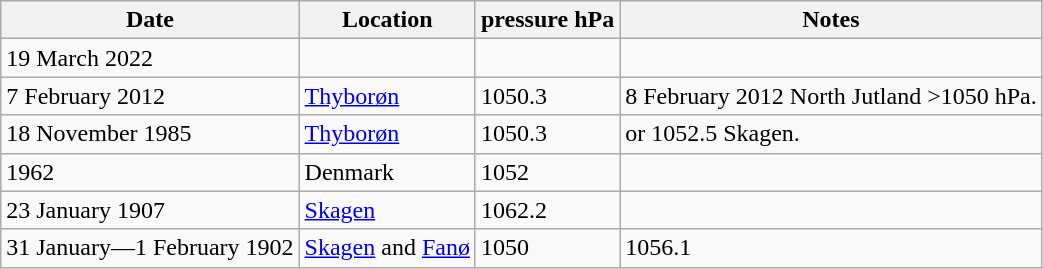<table class="wikitable sortable">
<tr>
<th>Date</th>
<th class="unsortable">Location</th>
<th>pressure hPa</th>
<th class="unsortable">Notes</th>
</tr>
<tr>
<td>19 March 2022</td>
<td></td>
<td></td>
<td></td>
</tr>
<tr>
<td>7 February 2012</td>
<td><a href='#'>Thyborøn</a></td>
<td>1050.3</td>
<td>8 February 2012 North Jutland >1050 hPa.</td>
</tr>
<tr>
<td>18 November 1985</td>
<td><a href='#'>Thyborøn</a></td>
<td>1050.3</td>
<td>or 1052.5 Skagen.</td>
</tr>
<tr>
<td>1962</td>
<td>Denmark</td>
<td>1052</td>
<td></td>
</tr>
<tr>
<td>23 January 1907</td>
<td><a href='#'>Skagen</a></td>
<td>1062.2</td>
<td></td>
</tr>
<tr>
<td>31 January—1 February 1902</td>
<td><a href='#'>Skagen</a> and <a href='#'>Fanø</a></td>
<td>1050</td>
<td> 1056.1 </td>
</tr>
</table>
